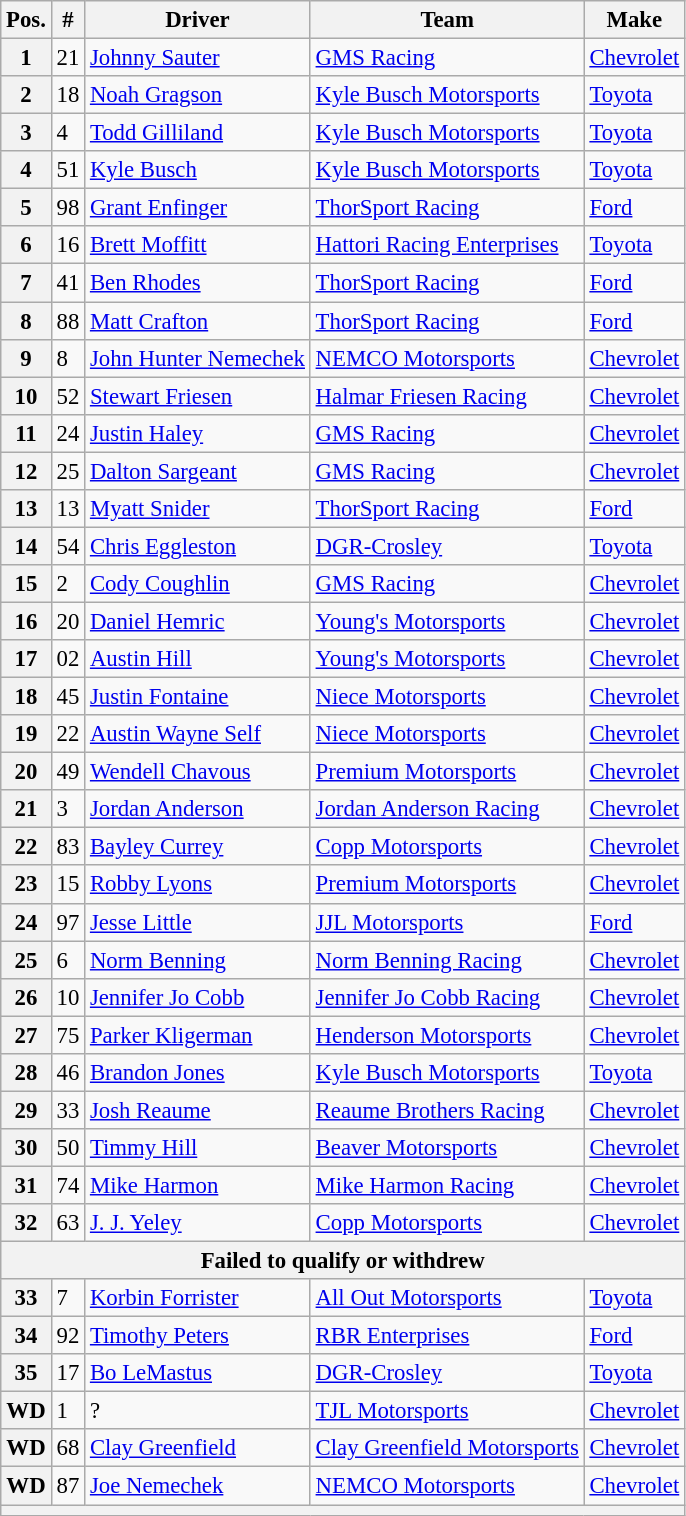<table class="wikitable" style="font-size:95%">
<tr>
<th>Pos.</th>
<th>#</th>
<th>Driver</th>
<th>Team</th>
<th>Make</th>
</tr>
<tr>
<th>1</th>
<td>21</td>
<td><a href='#'>Johnny Sauter</a></td>
<td><a href='#'>GMS Racing</a></td>
<td><a href='#'>Chevrolet</a></td>
</tr>
<tr>
<th>2</th>
<td>18</td>
<td><a href='#'>Noah Gragson</a></td>
<td><a href='#'>Kyle Busch Motorsports</a></td>
<td><a href='#'>Toyota</a></td>
</tr>
<tr>
<th>3</th>
<td>4</td>
<td><a href='#'>Todd Gilliland</a></td>
<td><a href='#'>Kyle Busch Motorsports</a></td>
<td><a href='#'>Toyota</a></td>
</tr>
<tr>
<th>4</th>
<td>51</td>
<td><a href='#'>Kyle Busch</a></td>
<td><a href='#'>Kyle Busch Motorsports</a></td>
<td><a href='#'>Toyota</a></td>
</tr>
<tr>
<th>5</th>
<td>98</td>
<td><a href='#'>Grant Enfinger</a></td>
<td><a href='#'>ThorSport Racing</a></td>
<td><a href='#'>Ford</a></td>
</tr>
<tr>
<th>6</th>
<td>16</td>
<td><a href='#'>Brett Moffitt</a></td>
<td><a href='#'>Hattori Racing Enterprises</a></td>
<td><a href='#'>Toyota</a></td>
</tr>
<tr>
<th>7</th>
<td>41</td>
<td><a href='#'>Ben Rhodes</a></td>
<td><a href='#'>ThorSport Racing</a></td>
<td><a href='#'>Ford</a></td>
</tr>
<tr>
<th>8</th>
<td>88</td>
<td><a href='#'>Matt Crafton</a></td>
<td><a href='#'>ThorSport Racing</a></td>
<td><a href='#'>Ford</a></td>
</tr>
<tr>
<th>9</th>
<td>8</td>
<td><a href='#'>John Hunter Nemechek</a></td>
<td><a href='#'>NEMCO Motorsports</a></td>
<td><a href='#'>Chevrolet</a></td>
</tr>
<tr>
<th>10</th>
<td>52</td>
<td><a href='#'>Stewart Friesen</a></td>
<td><a href='#'>Halmar Friesen Racing</a></td>
<td><a href='#'>Chevrolet</a></td>
</tr>
<tr>
<th>11</th>
<td>24</td>
<td><a href='#'>Justin Haley</a></td>
<td><a href='#'>GMS Racing</a></td>
<td><a href='#'>Chevrolet</a></td>
</tr>
<tr>
<th>12</th>
<td>25</td>
<td><a href='#'>Dalton Sargeant</a></td>
<td><a href='#'>GMS Racing</a></td>
<td><a href='#'>Chevrolet</a></td>
</tr>
<tr>
<th>13</th>
<td>13</td>
<td><a href='#'>Myatt Snider</a></td>
<td><a href='#'>ThorSport Racing</a></td>
<td><a href='#'>Ford</a></td>
</tr>
<tr>
<th>14</th>
<td>54</td>
<td><a href='#'>Chris Eggleston</a></td>
<td><a href='#'>DGR-Crosley</a></td>
<td><a href='#'>Toyota</a></td>
</tr>
<tr>
<th>15</th>
<td>2</td>
<td><a href='#'>Cody Coughlin</a></td>
<td><a href='#'>GMS Racing</a></td>
<td><a href='#'>Chevrolet</a></td>
</tr>
<tr>
<th>16</th>
<td>20</td>
<td><a href='#'>Daniel Hemric</a></td>
<td><a href='#'>Young's Motorsports</a></td>
<td><a href='#'>Chevrolet</a></td>
</tr>
<tr>
<th>17</th>
<td>02</td>
<td><a href='#'>Austin Hill</a></td>
<td><a href='#'>Young's Motorsports</a></td>
<td><a href='#'>Chevrolet</a></td>
</tr>
<tr>
<th>18</th>
<td>45</td>
<td><a href='#'>Justin Fontaine</a></td>
<td><a href='#'>Niece Motorsports</a></td>
<td><a href='#'>Chevrolet</a></td>
</tr>
<tr>
<th>19</th>
<td>22</td>
<td><a href='#'>Austin Wayne Self</a></td>
<td><a href='#'>Niece Motorsports</a></td>
<td><a href='#'>Chevrolet</a></td>
</tr>
<tr>
<th>20</th>
<td>49</td>
<td><a href='#'>Wendell Chavous</a></td>
<td><a href='#'>Premium Motorsports</a></td>
<td><a href='#'>Chevrolet</a></td>
</tr>
<tr>
<th>21</th>
<td>3</td>
<td><a href='#'>Jordan Anderson</a></td>
<td><a href='#'>Jordan Anderson Racing</a></td>
<td><a href='#'>Chevrolet</a></td>
</tr>
<tr>
<th>22</th>
<td>83</td>
<td><a href='#'>Bayley Currey</a></td>
<td><a href='#'>Copp Motorsports</a></td>
<td><a href='#'>Chevrolet</a></td>
</tr>
<tr>
<th>23</th>
<td>15</td>
<td><a href='#'>Robby Lyons</a></td>
<td><a href='#'>Premium Motorsports</a></td>
<td><a href='#'>Chevrolet</a></td>
</tr>
<tr>
<th>24</th>
<td>97</td>
<td><a href='#'>Jesse Little</a></td>
<td><a href='#'>JJL Motorsports</a></td>
<td><a href='#'>Ford</a></td>
</tr>
<tr>
<th>25</th>
<td>6</td>
<td><a href='#'>Norm Benning</a></td>
<td><a href='#'>Norm Benning Racing</a></td>
<td><a href='#'>Chevrolet</a></td>
</tr>
<tr>
<th>26</th>
<td>10</td>
<td><a href='#'>Jennifer Jo Cobb</a></td>
<td><a href='#'>Jennifer Jo Cobb Racing</a></td>
<td><a href='#'>Chevrolet</a></td>
</tr>
<tr>
<th>27</th>
<td>75</td>
<td><a href='#'>Parker Kligerman</a></td>
<td><a href='#'>Henderson Motorsports</a></td>
<td><a href='#'>Chevrolet</a></td>
</tr>
<tr>
<th>28</th>
<td>46</td>
<td><a href='#'>Brandon Jones</a></td>
<td><a href='#'>Kyle Busch Motorsports</a></td>
<td><a href='#'>Toyota</a></td>
</tr>
<tr>
<th>29</th>
<td>33</td>
<td><a href='#'>Josh Reaume</a></td>
<td><a href='#'>Reaume Brothers Racing</a></td>
<td><a href='#'>Chevrolet</a></td>
</tr>
<tr>
<th>30</th>
<td>50</td>
<td><a href='#'>Timmy Hill</a></td>
<td><a href='#'>Beaver Motorsports</a></td>
<td><a href='#'>Chevrolet</a></td>
</tr>
<tr>
<th>31</th>
<td>74</td>
<td><a href='#'>Mike Harmon</a></td>
<td><a href='#'>Mike Harmon Racing</a></td>
<td><a href='#'>Chevrolet</a></td>
</tr>
<tr>
<th>32</th>
<td>63</td>
<td><a href='#'>J. J. Yeley</a></td>
<td><a href='#'>Copp Motorsports</a></td>
<td><a href='#'>Chevrolet</a></td>
</tr>
<tr>
<th colspan="5">Failed to qualify or withdrew</th>
</tr>
<tr>
<th>33</th>
<td>7</td>
<td><a href='#'>Korbin Forrister</a></td>
<td><a href='#'>All Out Motorsports</a></td>
<td><a href='#'>Toyota</a></td>
</tr>
<tr>
<th>34</th>
<td>92</td>
<td><a href='#'>Timothy Peters</a></td>
<td><a href='#'>RBR Enterprises</a></td>
<td><a href='#'>Ford</a></td>
</tr>
<tr>
<th>35</th>
<td>17</td>
<td><a href='#'>Bo LeMastus</a></td>
<td><a href='#'>DGR-Crosley</a></td>
<td><a href='#'>Toyota</a></td>
</tr>
<tr>
<th>WD</th>
<td>1</td>
<td>?</td>
<td><a href='#'>TJL Motorsports</a></td>
<td><a href='#'>Chevrolet</a></td>
</tr>
<tr>
<th>WD</th>
<td>68</td>
<td><a href='#'>Clay Greenfield</a></td>
<td><a href='#'>Clay Greenfield Motorsports</a></td>
<td><a href='#'>Chevrolet</a></td>
</tr>
<tr>
<th>WD</th>
<td>87</td>
<td><a href='#'>Joe Nemechek</a></td>
<td><a href='#'>NEMCO Motorsports</a></td>
<td><a href='#'>Chevrolet</a></td>
</tr>
<tr>
<th colspan="5"></th>
</tr>
</table>
